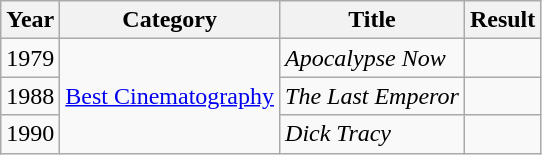<table class="wikitable">
<tr>
<th>Year</th>
<th>Category</th>
<th>Title</th>
<th>Result</th>
</tr>
<tr>
<td>1979</td>
<td rowspan=3><a href='#'>Best Cinematography</a></td>
<td><em>Apocalypse Now</em></td>
<td></td>
</tr>
<tr>
<td>1988</td>
<td><em>The Last Emperor</em></td>
<td></td>
</tr>
<tr>
<td>1990</td>
<td><em>Dick Tracy</em></td>
<td></td>
</tr>
</table>
